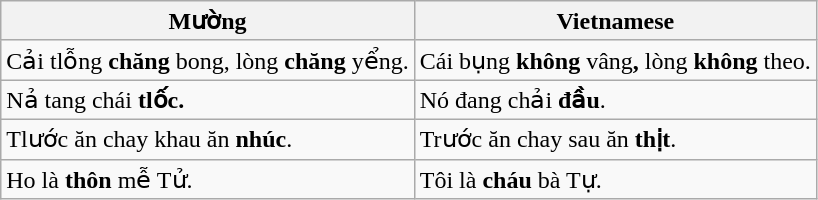<table class="wikitable">
<tr>
<th>Mường</th>
<th>Vietnamese</th>
</tr>
<tr>
<td>Cải tlỗng <strong>chăng</strong> bong, lòng <strong>chăng</strong> yểng.</td>
<td>Cái bụng <strong>không</strong> vâng<strong>,</strong> lòng <strong>không</strong> theo.</td>
</tr>
<tr>
<td>Nả tang chái <strong>tlốc.</strong></td>
<td>Nó đang chải <strong>đầu</strong>.</td>
</tr>
<tr>
<td>Tlước ăn chay khau ăn <strong>nhúc</strong>.</td>
<td>Trước ăn chay sau ăn <strong>thịt</strong>.</td>
</tr>
<tr>
<td>Ho là <strong>thôn</strong> mễ Tử.</td>
<td>Tôi là <strong>cháu</strong> bà Tự.</td>
</tr>
</table>
